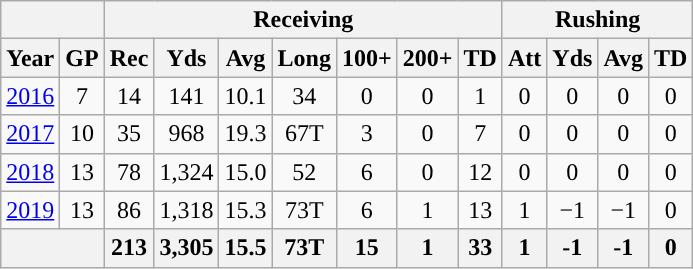<table class="wikitable" style="text-align:center;">
<tr>
<th colspan="2"></th>
<th colspan="7">Receiving</th>
<th colspan="4">Rushing</th>
</tr>
<tr>
<th>Year</th>
<th>GP</th>
<th>Rec</th>
<th>Yds</th>
<th>Avg</th>
<th>Long</th>
<th>100+</th>
<th>200+</th>
<th>TD</th>
<th>Att</th>
<th>Yds</th>
<th>Avg</th>
<th>TD</th>
</tr>
<tr>
<td><a href='#'>2016</a></td>
<td>7</td>
<td>14</td>
<td>141</td>
<td>10.1</td>
<td>34</td>
<td>0</td>
<td>0</td>
<td>1</td>
<td>0</td>
<td>0</td>
<td>0</td>
<td>0</td>
</tr>
<tr>
<td><a href='#'>2017</a></td>
<td>10</td>
<td>35</td>
<td>968</td>
<td>19.3</td>
<td>67T</td>
<td>3</td>
<td>0</td>
<td>7</td>
<td>0</td>
<td>0</td>
<td>0</td>
<td>0</td>
</tr>
<tr>
<td><a href='#'>2018</a></td>
<td>13</td>
<td>78</td>
<td>1,324</td>
<td>15.0</td>
<td>52</td>
<td>6</td>
<td>0</td>
<td>12</td>
<td>0</td>
<td>0</td>
<td>0</td>
<td>0</td>
</tr>
<tr>
<td><a href='#'>2019</a></td>
<td>13</td>
<td>86</td>
<td>1,318</td>
<td>15.3</td>
<td>73T</td>
<td>6</td>
<td>1</td>
<td>13</td>
<td>1</td>
<td>−1</td>
<td>−1</td>
<td>0</td>
</tr>
<tr>
<th colspan="2"></th>
<th>213</th>
<th>3,305</th>
<th>15.5</th>
<th>73T</th>
<th>15</th>
<th>1</th>
<th>33</th>
<th>1</th>
<th>-1</th>
<th>-1</th>
<th>0</th>
</tr>
</table>
